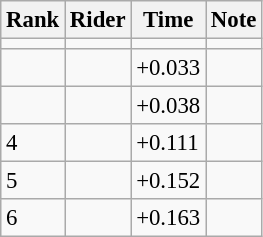<table class="wikitable" style="font-size:95%" style="text-align:center; width:35em;">
<tr>
<th>Rank</th>
<th>Rider</th>
<th>Time</th>
<th>Note</th>
</tr>
<tr>
<td></td>
<td align=left></td>
<td></td>
<td></td>
</tr>
<tr>
<td></td>
<td align=left></td>
<td>+0.033</td>
<td></td>
</tr>
<tr>
<td></td>
<td align=left></td>
<td>+0.038</td>
<td></td>
</tr>
<tr>
<td>4</td>
<td align=left></td>
<td>+0.111</td>
<td></td>
</tr>
<tr>
<td>5</td>
<td align=left></td>
<td>+0.152</td>
<td></td>
</tr>
<tr>
<td>6</td>
<td align=left></td>
<td>+0.163</td>
<td></td>
</tr>
</table>
